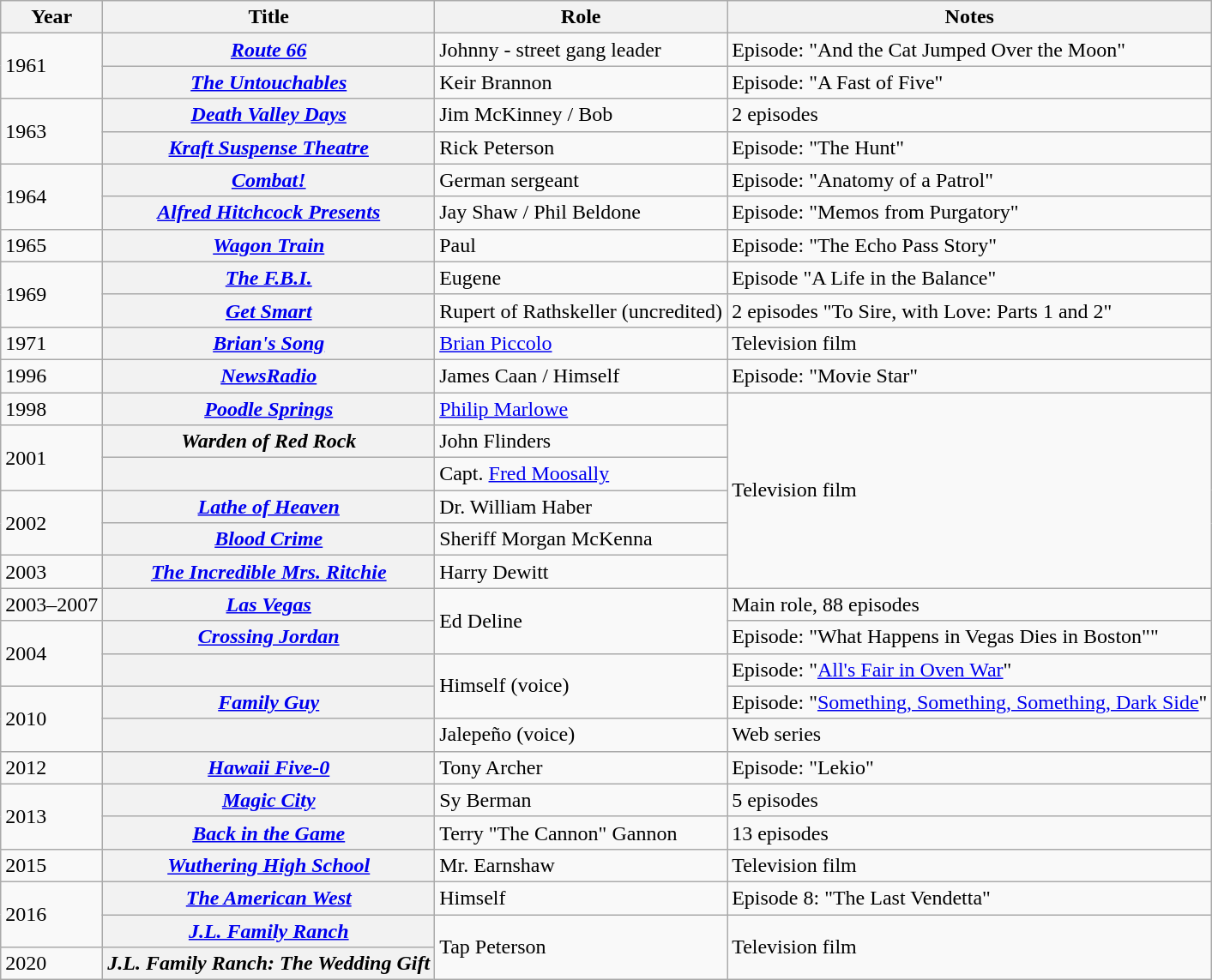<table class="wikitable plainrowheaders sortable">
<tr>
<th scope="col">Year</th>
<th scope="col">Title</th>
<th scope="col">Role</th>
<th scope="col">Notes</th>
</tr>
<tr>
<td rowspan="2">1961</td>
<th scope="row"><em><a href='#'>Route 66</a></em></th>
<td>Johnny - street gang leader</td>
<td>Episode: "And the Cat Jumped Over the Moon"</td>
</tr>
<tr>
<th scope="row"><em><a href='#'>The Untouchables</a></em></th>
<td>Keir Brannon</td>
<td>Episode: "A Fast of Five"</td>
</tr>
<tr>
<td rowspan="2">1963</td>
<th scope="row"><em><a href='#'>Death Valley Days</a></em></th>
<td>Jim McKinney / Bob</td>
<td>2 episodes</td>
</tr>
<tr>
<th scope="row"><em><a href='#'>Kraft Suspense Theatre</a></em></th>
<td>Rick Peterson</td>
<td>Episode: "The Hunt"</td>
</tr>
<tr>
<td rowspan="2">1964</td>
<th scope="row"><em><a href='#'>Combat!</a></em></th>
<td>German sergeant</td>
<td>Episode: "Anatomy of a Patrol"</td>
</tr>
<tr>
<th scope="row"><em><a href='#'>Alfred Hitchcock Presents</a></em></th>
<td>Jay Shaw / Phil Beldone</td>
<td>Episode: "Memos from Purgatory"</td>
</tr>
<tr>
<td>1965</td>
<th scope="row"><em><a href='#'>Wagon Train</a></em></th>
<td>Paul</td>
<td>Episode: "The Echo Pass Story"</td>
</tr>
<tr>
<td rowspan="2">1969</td>
<th scope="row"><em><a href='#'>The F.B.I.</a></em></th>
<td>Eugene</td>
<td>Episode "A Life in the Balance"</td>
</tr>
<tr>
<th scope="row"><em><a href='#'>Get Smart</a></em></th>
<td>Rupert of Rathskeller (uncredited)</td>
<td>2 episodes "To Sire, with Love: Parts 1 and 2"</td>
</tr>
<tr>
<td>1971</td>
<th scope="row"><em><a href='#'>Brian's Song</a></em></th>
<td><a href='#'>Brian Piccolo</a></td>
<td>Television film</td>
</tr>
<tr>
<td>1996</td>
<th scope="row"><em><a href='#'>NewsRadio</a></em></th>
<td>James Caan / Himself</td>
<td>Episode: "Movie Star"</td>
</tr>
<tr>
<td>1998</td>
<th scope="row"><em><a href='#'>Poodle Springs</a></em></th>
<td><a href='#'>Philip Marlowe</a></td>
<td rowspan="6">Television film</td>
</tr>
<tr>
<td rowspan="2">2001</td>
<th scope="row"><em>Warden of Red Rock</em></th>
<td>John Flinders</td>
</tr>
<tr>
<th scope="row"></th>
<td>Capt. <a href='#'>Fred Moosally</a></td>
</tr>
<tr>
<td rowspan="2">2002</td>
<th scope="row"><em><a href='#'>Lathe of Heaven</a></em></th>
<td>Dr. William Haber</td>
</tr>
<tr>
<th scope="row"><em><a href='#'>Blood Crime</a></em></th>
<td>Sheriff Morgan McKenna</td>
</tr>
<tr>
<td>2003</td>
<th scope="row"><em><a href='#'>The Incredible Mrs. Ritchie</a></em></th>
<td>Harry Dewitt</td>
</tr>
<tr>
<td>2003–2007</td>
<th scope="row"><em><a href='#'>Las Vegas</a></em></th>
<td rowspan="2">Ed Deline</td>
<td>Main role, 88 episodes</td>
</tr>
<tr>
<td rowspan="2">2004</td>
<th scope="row"><em><a href='#'>Crossing Jordan</a></em></th>
<td>Episode: "What Happens in Vegas Dies in Boston""</td>
</tr>
<tr>
<th scope="row"><em></em></th>
<td rowspan="2">Himself (voice)</td>
<td>Episode: "<a href='#'>All's Fair in Oven War</a>"</td>
</tr>
<tr>
<td rowspan="2">2010</td>
<th scope="row"><em><a href='#'>Family Guy</a></em></th>
<td>Episode: "<a href='#'>Something, Something, Something, Dark Side</a>"</td>
</tr>
<tr>
<th scope="row"></th>
<td>Jalepeño (voice)</td>
<td>Web series</td>
</tr>
<tr>
<td>2012</td>
<th scope="row"><em><a href='#'>Hawaii Five-0</a></em></th>
<td>Tony Archer</td>
<td>Episode: "Lekio"</td>
</tr>
<tr>
<td rowspan="2">2013</td>
<th scope="row"><em><a href='#'>Magic City</a></em></th>
<td>Sy Berman</td>
<td>5 episodes</td>
</tr>
<tr>
<th scope="row"><em><a href='#'>Back in the Game</a></em></th>
<td>Terry "The Cannon" Gannon</td>
<td>13 episodes</td>
</tr>
<tr>
<td>2015</td>
<th scope="row"><em><a href='#'>Wuthering High School</a></em></th>
<td>Mr. Earnshaw</td>
<td>Television film</td>
</tr>
<tr>
<td rowspan="2">2016</td>
<th scope="row"><em><a href='#'>The American West</a></em></th>
<td>Himself</td>
<td>Episode 8: "The Last Vendetta"</td>
</tr>
<tr>
<th scope="row"><em><a href='#'>J.L. Family Ranch</a></em></th>
<td rowspan="2">Tap Peterson</td>
<td rowspan="2">Television film</td>
</tr>
<tr>
<td>2020</td>
<th scope="row"><em>J.L. Family Ranch: The Wedding Gift</em></th>
</tr>
</table>
